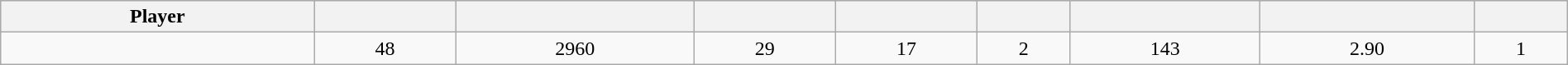<table class="wikitable sortable" style="width:100%;">
<tr style="text-align:center; background:#ddd;">
<th>Player</th>
<th></th>
<th></th>
<th></th>
<th></th>
<th></th>
<th></th>
<th></th>
<th></th>
</tr>
<tr align=center>
<td></td>
<td>48</td>
<td>2960</td>
<td>29</td>
<td>17</td>
<td>2</td>
<td>143</td>
<td>2.90</td>
<td>1</td>
</tr>
</table>
